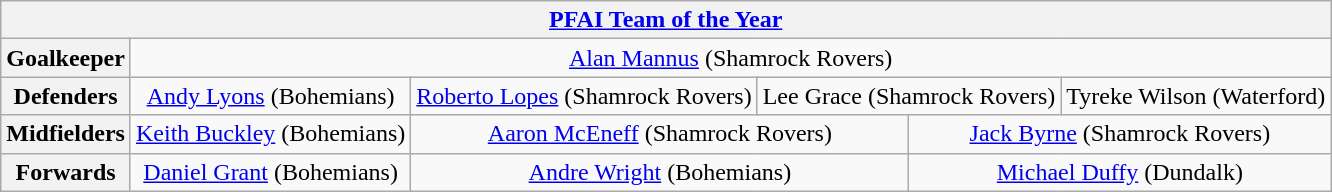<table class="wikitable" style="text-align:center">
<tr>
<th colspan="13"><a href='#'>PFAI Team of the Year</a></th>
</tr>
<tr>
<th>Goalkeeper</th>
<td colspan="12"> <a href='#'>Alan Mannus</a> (Shamrock Rovers)</td>
</tr>
<tr>
<th>Defenders</th>
<td colspan="3"> <a href='#'>Andy Lyons</a> (Bohemians)</td>
<td colspan="3"> <a href='#'>Roberto Lopes</a> (Shamrock Rovers)</td>
<td colspan="3"> Lee Grace (Shamrock Rovers)</td>
<td colspan="3"> Tyreke Wilson (Waterford)</td>
</tr>
<tr>
<th>Midfielders</th>
<td colspan="3"> <a href='#'>Keith Buckley</a> (Bohemians)</td>
<td colspan="4"> <a href='#'>Aaron McEneff</a> (Shamrock Rovers)</td>
<td colspan="5"> <a href='#'>Jack Byrne</a> (Shamrock Rovers)</td>
</tr>
<tr>
<th>Forwards</th>
<td colspan="3"> <a href='#'>Daniel Grant</a> (Bohemians)</td>
<td colspan="4"> <a href='#'>Andre Wright</a> (Bohemians)</td>
<td colspan="5"> <a href='#'>Michael Duffy</a> (Dundalk)</td>
</tr>
</table>
